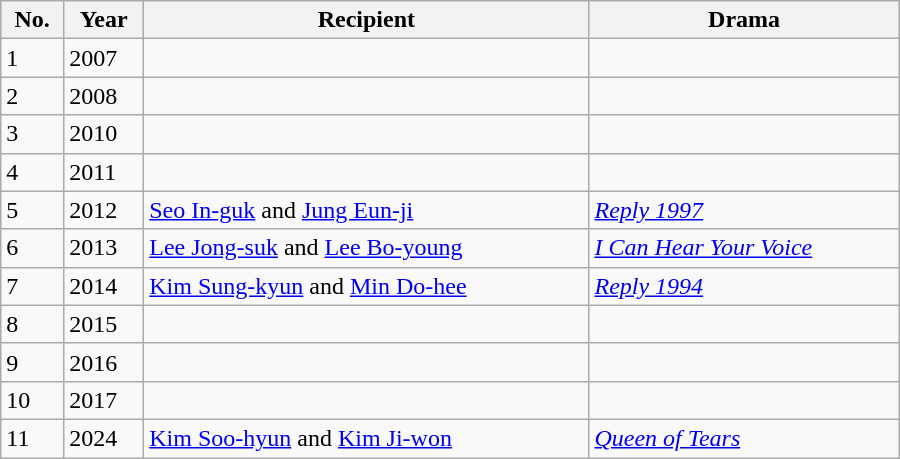<table class="wikitable" style="width:600px">
<tr>
<th>No.</th>
<th>Year</th>
<th>Recipient</th>
<th>Drama</th>
</tr>
<tr>
<td>1</td>
<td>2007</td>
<td></td>
<td></td>
</tr>
<tr>
<td>2</td>
<td>2008</td>
<td></td>
<td></td>
</tr>
<tr>
<td>3</td>
<td>2010</td>
<td></td>
<td></td>
</tr>
<tr>
<td>4</td>
<td>2011</td>
<td></td>
<td></td>
</tr>
<tr>
<td>5</td>
<td>2012</td>
<td><a href='#'>Seo In-guk</a> and <a href='#'>Jung Eun-ji</a></td>
<td><em><a href='#'>Reply 1997</a></em></td>
</tr>
<tr>
<td>6</td>
<td>2013</td>
<td><a href='#'>Lee Jong-suk</a> and <a href='#'>Lee Bo-young</a></td>
<td><em><a href='#'>I Can Hear Your Voice</a></em></td>
</tr>
<tr>
<td>7</td>
<td>2014</td>
<td><a href='#'>Kim Sung-kyun</a> and <a href='#'>Min Do-hee</a></td>
<td><em><a href='#'>Reply 1994</a></em></td>
</tr>
<tr>
<td>8</td>
<td>2015</td>
<td></td>
<td></td>
</tr>
<tr>
<td>9</td>
<td>2016</td>
<td></td>
<td></td>
</tr>
<tr>
<td>10</td>
<td>2017</td>
<td></td>
<td></td>
</tr>
<tr>
<td>11</td>
<td>2024</td>
<td><a href='#'>Kim Soo-hyun</a> and <a href='#'>Kim Ji-won</a></td>
<td><em><a href='#'>Queen of Tears</a></em></td>
</tr>
</table>
